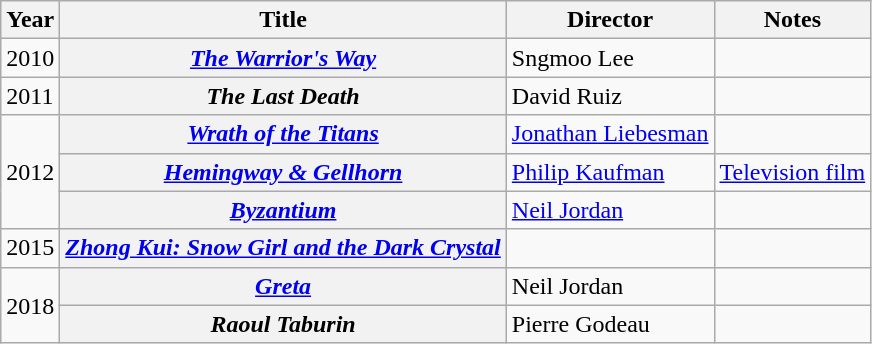<table class="wikitable sortable plainrowheaders">
<tr>
<th>Year</th>
<th>Title</th>
<th>Director</th>
<th>Notes</th>
</tr>
<tr>
<td>2010</td>
<th scope="row" style="text-align:center;"><em><a href='#'>The Warrior's Way</a></em></th>
<td>Sngmoo Lee</td>
<td></td>
</tr>
<tr>
<td>2011</td>
<th scope="row" style="text-align:center;"><em>The Last Death</em></th>
<td>David Ruiz</td>
<td></td>
</tr>
<tr>
<td rowspan=3>2012</td>
<th scope="row" style="text-align:center;"><em><a href='#'>Wrath of the Titans</a></em></th>
<td><a href='#'>Jonathan Liebesman</a></td>
<td></td>
</tr>
<tr>
<th scope="row" style="text-align:center;"><em><a href='#'>Hemingway & Gellhorn</a></em></th>
<td><a href='#'>Philip Kaufman</a></td>
<td><a href='#'>Television film</a></td>
</tr>
<tr>
<th scope="row" style="text-align:center;"><em><a href='#'>Byzantium</a></em></th>
<td><a href='#'>Neil Jordan</a></td>
<td></td>
</tr>
<tr>
<td>2015</td>
<th scope="row" style="text-align:center;"><em><a href='#'>Zhong Kui: Snow Girl and the Dark Crystal</a></em></th>
<td></td>
<td></td>
</tr>
<tr>
<td rowspan=2>2018</td>
<th scope="row" style="text-align:center;"><em><a href='#'>Greta</a></em></th>
<td>Neil Jordan</td>
<td></td>
</tr>
<tr>
<th scope="row" style="text-align:center;"><em>Raoul Taburin</em></th>
<td>Pierre Godeau</td>
<td></td>
</tr>
</table>
